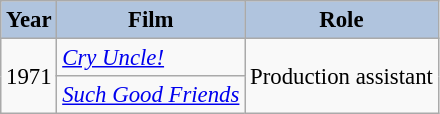<table class="wikitable" style="font-size:95%;">
<tr>
<th style="background:#B0C4DE;">Year</th>
<th style="background:#B0C4DE;">Film</th>
<th style="background:#B0C4DE;">Role</th>
</tr>
<tr>
<td rowspan=2>1971</td>
<td><em><a href='#'>Cry Uncle!</a></em></td>
<td rowspan=2>Production assistant</td>
</tr>
<tr>
<td><em><a href='#'>Such Good Friends</a></em></td>
</tr>
</table>
